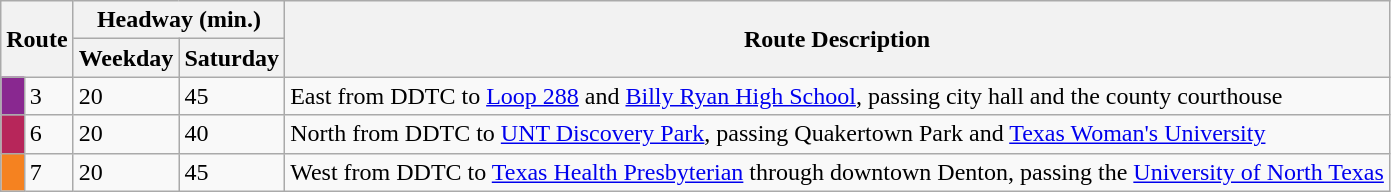<table class="wikitable">
<tr>
<th colspan="2" rowspan="2">Route</th>
<th colspan="2">Headway (min.)</th>
<th rowspan="2">Route Description</th>
</tr>
<tr>
<th>Weekday</th>
<th>Saturday</th>
</tr>
<tr>
<td style="background:#892890;"></td>
<td>3</td>
<td>20</td>
<td>45</td>
<td>East from DDTC to <a href='#'>Loop 288</a> and <a href='#'>Billy Ryan High School</a>, passing city hall and the county courthouse</td>
</tr>
<tr>
<td style="background:#b7265a;"></td>
<td>6</td>
<td>20</td>
<td>40</td>
<td>North from DDTC to <a href='#'>UNT Discovery Park</a>, passing Quakertown Park and <a href='#'>Texas Woman's University</a></td>
</tr>
<tr>
<td style="background:#f58220;"></td>
<td>7</td>
<td>20</td>
<td>45</td>
<td>West from DDTC to <a href='#'>Texas Health Presbyterian</a> through downtown Denton, passing the <a href='#'>University of North Texas</a></td>
</tr>
</table>
